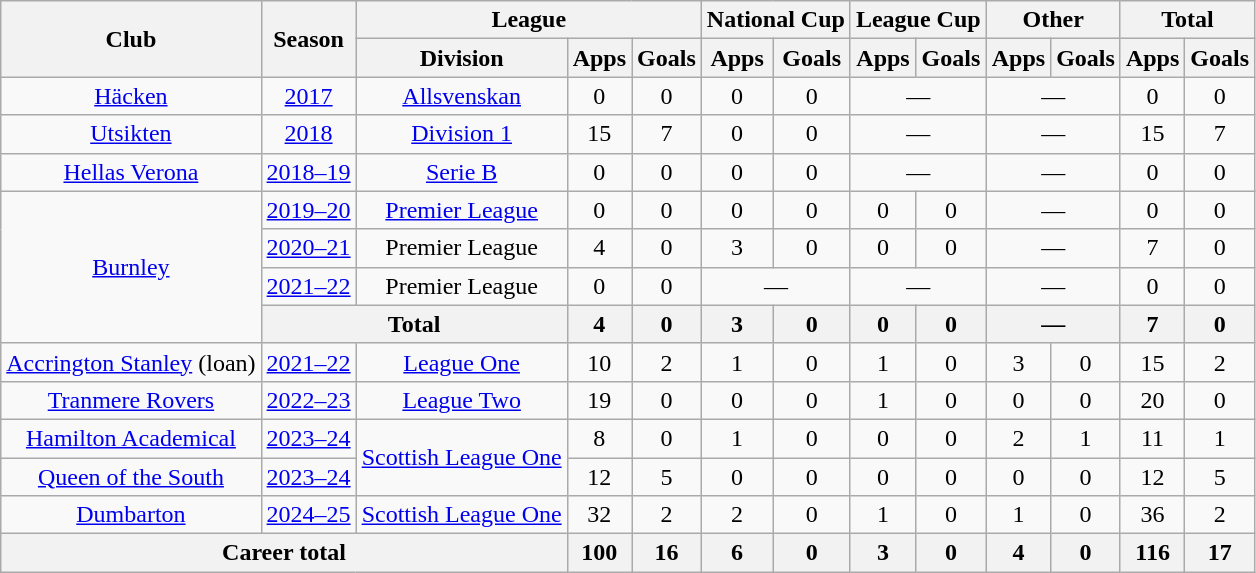<table class="wikitable" style="text-align:center">
<tr>
<th rowspan="2">Club</th>
<th rowspan="2">Season</th>
<th colspan="3">League</th>
<th colspan="2">National Cup</th>
<th colspan="2">League Cup</th>
<th colspan="2">Other</th>
<th colspan="2">Total</th>
</tr>
<tr>
<th>Division</th>
<th>Apps</th>
<th>Goals</th>
<th>Apps</th>
<th>Goals</th>
<th>Apps</th>
<th>Goals</th>
<th>Apps</th>
<th>Goals</th>
<th>Apps</th>
<th>Goals</th>
</tr>
<tr>
<td><a href='#'>Häcken</a></td>
<td><a href='#'>2017</a></td>
<td><a href='#'>Allsvenskan</a></td>
<td>0</td>
<td>0</td>
<td>0</td>
<td>0</td>
<td colspan="2">—</td>
<td colspan="2">—</td>
<td>0</td>
<td>0</td>
</tr>
<tr>
<td><a href='#'>Utsikten</a></td>
<td><a href='#'>2018</a></td>
<td><a href='#'>Division 1</a></td>
<td>15</td>
<td>7</td>
<td>0</td>
<td>0</td>
<td colspan=2>—</td>
<td colspan="2">—</td>
<td>15</td>
<td>7</td>
</tr>
<tr>
<td><a href='#'>Hellas Verona</a></td>
<td><a href='#'>2018–19</a></td>
<td><a href='#'>Serie B</a></td>
<td>0</td>
<td>0</td>
<td>0</td>
<td>0</td>
<td colspan="2">—</td>
<td colspan="2">—</td>
<td>0</td>
<td>0</td>
</tr>
<tr>
<td rowspan="4"><a href='#'>Burnley</a></td>
<td><a href='#'>2019–20</a></td>
<td><a href='#'>Premier League</a></td>
<td>0</td>
<td>0</td>
<td>0</td>
<td>0</td>
<td>0</td>
<td>0</td>
<td colspan="2">—</td>
<td>0</td>
<td>0</td>
</tr>
<tr>
<td><a href='#'>2020–21</a></td>
<td>Premier League</td>
<td>4</td>
<td>0</td>
<td>3</td>
<td>0</td>
<td>0</td>
<td>0</td>
<td colspan="2">—</td>
<td>7</td>
<td>0</td>
</tr>
<tr>
<td><a href='#'>2021–22</a></td>
<td>Premier League</td>
<td>0</td>
<td>0</td>
<td colspan="2">—</td>
<td colspan="2">—</td>
<td colspan="2">—</td>
<td>0</td>
<td>0</td>
</tr>
<tr>
<th colspan=2>Total</th>
<th>4</th>
<th>0</th>
<th>3</th>
<th>0</th>
<th>0</th>
<th>0</th>
<th colspan=2>—</th>
<th>7</th>
<th>0</th>
</tr>
<tr>
<td><a href='#'>Accrington Stanley</a> (loan)</td>
<td><a href='#'>2021–22</a></td>
<td><a href='#'>League One</a></td>
<td>10</td>
<td>2</td>
<td>1</td>
<td>0</td>
<td>1</td>
<td>0</td>
<td>3</td>
<td>0</td>
<td>15</td>
<td>2</td>
</tr>
<tr>
<td><a href='#'>Tranmere Rovers</a></td>
<td><a href='#'>2022–23</a></td>
<td><a href='#'>League Two</a></td>
<td>19</td>
<td>0</td>
<td>0</td>
<td>0</td>
<td>1</td>
<td>0</td>
<td>0</td>
<td>0</td>
<td>20</td>
<td>0</td>
</tr>
<tr>
<td><a href='#'>Hamilton Academical</a></td>
<td><a href='#'>2023–24</a></td>
<td rowspan="2"><a href='#'>Scottish League One</a></td>
<td>8</td>
<td>0</td>
<td>1</td>
<td>0</td>
<td>0</td>
<td>0</td>
<td>2</td>
<td>1</td>
<td>11</td>
<td>1</td>
</tr>
<tr>
<td><a href='#'>Queen of the South</a></td>
<td><a href='#'>2023–24</a></td>
<td>12</td>
<td>5</td>
<td>0</td>
<td>0</td>
<td>0</td>
<td>0</td>
<td>0</td>
<td>0</td>
<td>12</td>
<td>5</td>
</tr>
<tr>
<td><a href='#'>Dumbarton</a></td>
<td><a href='#'>2024–25</a></td>
<td><a href='#'>Scottish League One</a></td>
<td>32</td>
<td>2</td>
<td>2</td>
<td>0</td>
<td>1</td>
<td>0</td>
<td>1</td>
<td>0</td>
<td>36</td>
<td>2</td>
</tr>
<tr>
<th colspan="3">Career total</th>
<th>100</th>
<th>16</th>
<th>6</th>
<th>0</th>
<th>3</th>
<th>0</th>
<th>4</th>
<th>0</th>
<th>116</th>
<th>17</th>
</tr>
</table>
